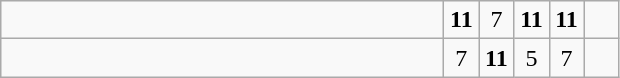<table class="wikitable">
<tr>
<td style="width:18em"></td>
<td align=center style="width:1em"><strong>11</strong></td>
<td align=center style="width:1em">7</td>
<td align=center style="width:1em"><strong>11</strong></td>
<td align=center style="width:1em"><strong>11</strong></td>
<td align=center style="width:1em"></td>
</tr>
<tr>
<td style="width:18em"></td>
<td align=center style="width:1em">7</td>
<td align=center style="width:1em"><strong>11</strong></td>
<td align=center style="width:1em">5</td>
<td align=center style="width:1em">7</td>
<td align=center style="width:1em"></td>
</tr>
</table>
